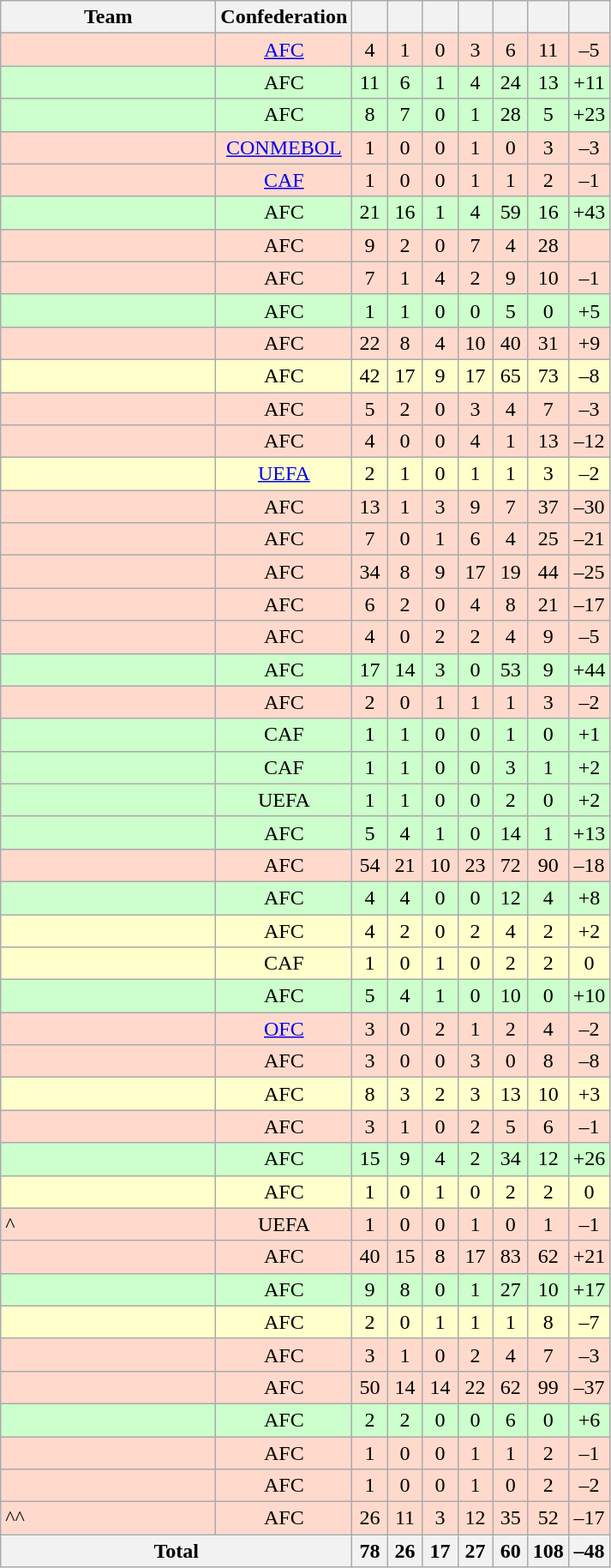<table class="wikitable sortable" style="text-align:center;">
<tr>
<th width=160>Team</th>
<th width=12>Confederation</th>
<th width=20></th>
<th width=20></th>
<th width=20></th>
<th width=20></th>
<th width=20></th>
<th width=20></th>
<th width=20></th>
</tr>
<tr bgcolor=#FFDACC>
<td align=left></td>
<td><a href='#'>AFC</a></td>
<td>4</td>
<td>1</td>
<td>0</td>
<td>3</td>
<td>6</td>
<td>11</td>
<td>–5</td>
</tr>
<tr bgcolor=#CCFFCC>
<td align=left></td>
<td>AFC</td>
<td>11</td>
<td>6</td>
<td>1</td>
<td>4</td>
<td>24</td>
<td>13</td>
<td>+11</td>
</tr>
<tr bgcolor=#CCFFCC>
<td align=left></td>
<td>AFC</td>
<td>8</td>
<td>7</td>
<td>0</td>
<td>1</td>
<td>28</td>
<td>5</td>
<td>+23</td>
</tr>
<tr bgcolor=#FFDACC>
<td align=left></td>
<td><a href='#'>CONMEBOL</a></td>
<td>1</td>
<td>0</td>
<td>0</td>
<td>1</td>
<td>0</td>
<td>3</td>
<td>–3</td>
</tr>
<tr bgcolor=#FFDACC>
<td align=left></td>
<td><a href='#'>CAF</a></td>
<td>1</td>
<td>0</td>
<td>0</td>
<td>1</td>
<td>1</td>
<td>2</td>
<td>–1</td>
</tr>
<tr bgcolor=#CCFFCC>
<td align=left></td>
<td>AFC</td>
<td>21</td>
<td>16</td>
<td>1</td>
<td>4</td>
<td>59</td>
<td>16</td>
<td>+43</td>
</tr>
<tr bgcolor=#FFDACC>
<td align=left></td>
<td>AFC</td>
<td>9</td>
<td>2</td>
<td>0</td>
<td>7</td>
<td>4</td>
<td>28</td>
<td></td>
</tr>
<tr bgcolor=#FFDACC>
<td align=left></td>
<td>AFC</td>
<td>7</td>
<td>1</td>
<td>4</td>
<td>2</td>
<td>9</td>
<td>10</td>
<td>–1</td>
</tr>
<tr bgcolor=#CCFFCC>
<td align=left></td>
<td>AFC</td>
<td>1</td>
<td>1</td>
<td>0</td>
<td>0</td>
<td>5</td>
<td>0</td>
<td>+5</td>
</tr>
<tr bgcolor=#FFDACC>
<td align=left></td>
<td>AFC</td>
<td>22</td>
<td>8</td>
<td>4</td>
<td>10</td>
<td>40</td>
<td>31</td>
<td>+9</td>
</tr>
<tr bgcolor=#FFFFCC>
<td align=left></td>
<td>AFC</td>
<td>42</td>
<td>17</td>
<td>9</td>
<td>17</td>
<td>65</td>
<td>73</td>
<td>–8</td>
</tr>
<tr bgcolor=#FFDACC>
<td align=left></td>
<td>AFC</td>
<td>5</td>
<td>2</td>
<td>0</td>
<td>3</td>
<td>4</td>
<td>7</td>
<td>–3</td>
</tr>
<tr bgcolor=#FFDACC>
<td align=left></td>
<td>AFC</td>
<td>4</td>
<td>0</td>
<td>0</td>
<td>4</td>
<td>1</td>
<td>13</td>
<td>–12</td>
</tr>
<tr bgcolor=#FFFFCC>
<td align=left></td>
<td><a href='#'>UEFA</a></td>
<td>2</td>
<td>1</td>
<td>0</td>
<td>1</td>
<td>1</td>
<td>3</td>
<td>–2</td>
</tr>
<tr bgcolor=#FFDACC>
<td align=left></td>
<td>AFC</td>
<td>13</td>
<td>1</td>
<td>3</td>
<td>9</td>
<td>7</td>
<td>37</td>
<td>–30</td>
</tr>
<tr bgcolor=#FFDACC>
<td align=left></td>
<td>AFC</td>
<td>7</td>
<td>0</td>
<td>1</td>
<td>6</td>
<td>4</td>
<td>25</td>
<td>–21</td>
</tr>
<tr bgcolor=#FFDACC>
<td align=left></td>
<td>AFC</td>
<td>34</td>
<td>8</td>
<td>9</td>
<td>17</td>
<td>19</td>
<td>44</td>
<td>–25</td>
</tr>
<tr bgcolor=#FFDACC>
<td align=left></td>
<td>AFC</td>
<td>6</td>
<td>2</td>
<td>0</td>
<td>4</td>
<td>8</td>
<td>21</td>
<td>–17</td>
</tr>
<tr bgcolor=#FFDACC>
<td align=left></td>
<td>AFC</td>
<td>4</td>
<td>0</td>
<td>2</td>
<td>2</td>
<td>4</td>
<td>9</td>
<td>–5</td>
</tr>
<tr bgcolor=#CCFFCC>
<td align=left></td>
<td>AFC</td>
<td>17</td>
<td>14</td>
<td>3</td>
<td>0</td>
<td>53</td>
<td>9</td>
<td>+44</td>
</tr>
<tr bgcolor=#FFDACC>
<td align=left></td>
<td>AFC</td>
<td>2</td>
<td>0</td>
<td>1</td>
<td>1</td>
<td>1</td>
<td>3</td>
<td>–2</td>
</tr>
<tr bgcolor=#CCFFCC>
<td align=left></td>
<td>CAF</td>
<td>1</td>
<td>1</td>
<td>0</td>
<td>0</td>
<td>1</td>
<td>0</td>
<td>+1</td>
</tr>
<tr bgcolor=#CCFFCC>
<td align=left></td>
<td>CAF</td>
<td>1</td>
<td>1</td>
<td>0</td>
<td>0</td>
<td>3</td>
<td>1</td>
<td>+2</td>
</tr>
<tr bgcolor=#CCFFCC>
<td align=left></td>
<td>UEFA</td>
<td>1</td>
<td>1</td>
<td>0</td>
<td>0</td>
<td>2</td>
<td>0</td>
<td>+2</td>
</tr>
<tr bgcolor=#CCFFCC>
<td align=left></td>
<td>AFC</td>
<td>5</td>
<td>4</td>
<td>1</td>
<td>0</td>
<td>14</td>
<td>1</td>
<td>+13</td>
</tr>
<tr bgcolor=#FFDACC>
<td align=left></td>
<td>AFC</td>
<td>54</td>
<td>21</td>
<td>10</td>
<td>23</td>
<td>72</td>
<td>90</td>
<td>–18</td>
</tr>
<tr bgcolor=#CCFFCC>
<td align=left></td>
<td>AFC</td>
<td>4</td>
<td>4</td>
<td>0</td>
<td>0</td>
<td>12</td>
<td>4</td>
<td>+8</td>
</tr>
<tr bgcolor=#FFFFCC>
<td align=left></td>
<td>AFC</td>
<td>4</td>
<td>2</td>
<td>0</td>
<td>2</td>
<td>4</td>
<td>2</td>
<td>+2</td>
</tr>
<tr bgcolor=#FFFFCC>
<td align=left></td>
<td>CAF</td>
<td>1</td>
<td>0</td>
<td>1</td>
<td>0</td>
<td>2</td>
<td>2</td>
<td>0</td>
</tr>
<tr bgcolor=#CCFFCC>
<td align=left></td>
<td>AFC</td>
<td>5</td>
<td>4</td>
<td>1</td>
<td>0</td>
<td>10</td>
<td>0</td>
<td>+10</td>
</tr>
<tr bgcolor=#FFDACC>
<td align=left></td>
<td><a href='#'>OFC</a></td>
<td>3</td>
<td>0</td>
<td>2</td>
<td>1</td>
<td>2</td>
<td>4</td>
<td>–2</td>
</tr>
<tr bgcolor=#FFDACC>
<td align=left></td>
<td>AFC</td>
<td>3</td>
<td>0</td>
<td>0</td>
<td>3</td>
<td>0</td>
<td>8</td>
<td>–8</td>
</tr>
<tr bgcolor=#FFFFCC>
<td align=left></td>
<td>AFC</td>
<td>8</td>
<td>3</td>
<td>2</td>
<td>3</td>
<td>13</td>
<td>10</td>
<td>+3</td>
</tr>
<tr bgcolor=#FFDACC>
<td align=left></td>
<td>AFC</td>
<td>3</td>
<td>1</td>
<td>0</td>
<td>2</td>
<td>5</td>
<td>6</td>
<td>–1</td>
</tr>
<tr bgcolor=#CCFFCC>
<td align=left></td>
<td>AFC</td>
<td>15</td>
<td>9</td>
<td>4</td>
<td>2</td>
<td>34</td>
<td>12</td>
<td>+26</td>
</tr>
<tr bgcolor=#FFFFCC>
<td align=left></td>
<td>AFC</td>
<td>1</td>
<td>0</td>
<td>1</td>
<td>0</td>
<td>2</td>
<td>2</td>
<td>0</td>
</tr>
<tr bgcolor=#FFDACC>
<td align=left>^</td>
<td>UEFA</td>
<td>1</td>
<td>0</td>
<td>0</td>
<td>1</td>
<td>0</td>
<td>1</td>
<td>–1</td>
</tr>
<tr bgcolor=#FFDACC>
<td align=left></td>
<td>AFC</td>
<td>40</td>
<td>15</td>
<td>8</td>
<td>17</td>
<td>83</td>
<td>62</td>
<td>+21</td>
</tr>
<tr bgcolor=#CCFFCC>
<td align=left></td>
<td>AFC</td>
<td>9</td>
<td>8</td>
<td>0</td>
<td>1</td>
<td>27</td>
<td>10</td>
<td>+17</td>
</tr>
<tr bgcolor=#FFFFCC>
<td align=left></td>
<td>AFC</td>
<td>2</td>
<td>0</td>
<td>1</td>
<td>1</td>
<td>1</td>
<td>8</td>
<td>–7</td>
</tr>
<tr bgcolor=#FFDACC>
<td align=left></td>
<td>AFC</td>
<td>3</td>
<td>1</td>
<td>0</td>
<td>2</td>
<td>4</td>
<td>7</td>
<td>–3</td>
</tr>
<tr bgcolor=#FFDACC>
<td align=left></td>
<td>AFC</td>
<td>50</td>
<td>14</td>
<td>14</td>
<td>22</td>
<td>62</td>
<td>99</td>
<td>–37</td>
</tr>
<tr bgcolor=#CCFFCC>
<td align=left></td>
<td>AFC</td>
<td>2</td>
<td>2</td>
<td>0</td>
<td>0</td>
<td>6</td>
<td>0</td>
<td>+6</td>
</tr>
<tr bgcolor=#FFDACC>
<td align=left></td>
<td>AFC</td>
<td>1</td>
<td>0</td>
<td>0</td>
<td>1</td>
<td>1</td>
<td>2</td>
<td>–1</td>
</tr>
<tr bgcolor=#FFDACC>
<td align=left></td>
<td>AFC</td>
<td>1</td>
<td>0</td>
<td>0</td>
<td>1</td>
<td>0</td>
<td>2</td>
<td>–2</td>
</tr>
<tr bgcolor=#FFDACC>
<td align=left>^^</td>
<td>AFC</td>
<td>26</td>
<td>11</td>
<td>3</td>
<td>12</td>
<td>35</td>
<td>52</td>
<td>–17</td>
</tr>
<tr>
<th colspan="2">Total</th>
<th>78</th>
<th>26</th>
<th>17</th>
<th>27</th>
<th>60</th>
<th>108</th>
<th>–48</th>
</tr>
</table>
